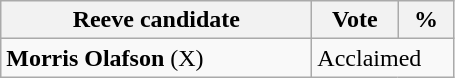<table class="wikitable">
<tr>
<th width="200px">Reeve candidate</th>
<th width="50px">Vote</th>
<th width="30px">%</th>
</tr>
<tr>
<td><strong>Morris Olafson</strong> (X)</td>
<td colspan="2">Acclaimed</td>
</tr>
</table>
